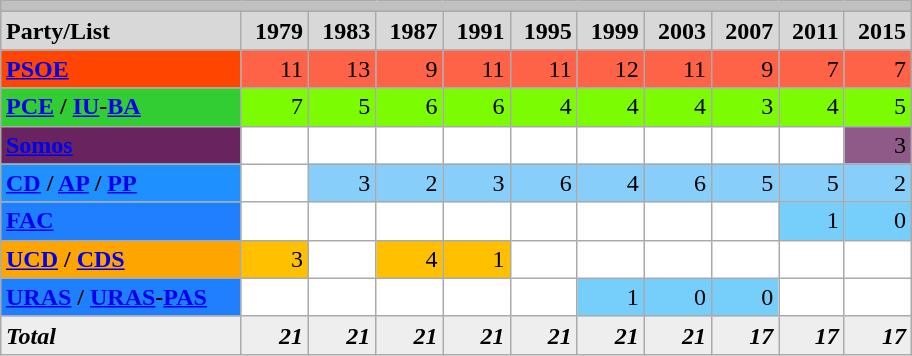<table class="wikitable" style="margin:0 auto">
<tr>
<td colspan="11" width="600px" bgcolor="#C0C0C0"></td>
</tr>
<tr bgcolor="#D8D8D8">
<td><strong>Party/List</strong></td>
<td align="right"><strong>1979</strong></td>
<td align="right"><strong>1983</strong></td>
<td align="right"><strong>1987</strong></td>
<td align="right"><strong>1991</strong></td>
<td align="right"><strong>1995</strong></td>
<td align="right"><strong>1999</strong></td>
<td align="right"><strong>2003</strong></td>
<td align="right"><strong>2007</strong></td>
<td align="right"><strong>2011</strong></td>
<td align="right"><strong>2015</strong></td>
</tr>
<tr>
<td bgcolor="#FF4500"><strong><a href='#'>PSOE</a></strong></td>
<td bgcolor="#FF6347" align="right">11</td>
<td bgcolor="#FF6347" align="right">13</td>
<td bgcolor="#FF6347" align="right">9</td>
<td bgcolor="#FF6347" align="right">11</td>
<td bgcolor="#FF6347" align="right">11</td>
<td bgcolor="#FF6347" align="right">12</td>
<td bgcolor="#FF6347" align="right">11</td>
<td bgcolor="#FF6347" align="right">9</td>
<td bgcolor="#FF6347" align="right">7</td>
<td bgcolor="#FF6347" align="right">7</td>
</tr>
<tr>
<td bgcolor="#32CD32"><strong><a href='#'>PCE</a> / <a href='#'>IU</a>-<a href='#'>BA</a></strong></td>
<td bgcolor="#7CFC00" align="right">7</td>
<td bgcolor="#7CFC00" align="right">5</td>
<td bgcolor="#7CFC00" align="right">6</td>
<td bgcolor="#7CFC00" align="right">6</td>
<td bgcolor="#7CFC00" align="right">4</td>
<td bgcolor="#7CFC00" align="right">4</td>
<td bgcolor="#7CFC00" align="right">4</td>
<td bgcolor="#7CFC00" align="right">3</td>
<td bgcolor="#7CFC00" align="right">4</td>
<td bgcolor="#7CFC00" align="right">5</td>
</tr>
<tr>
<td bgcolor="#69235F"><strong><a href='#'>Somos</a></strong></td>
<td bgcolor="#FFFFFF" align="right"></td>
<td bgcolor="#FFFFFF" align="right"></td>
<td bgcolor="#FFFFFF" align="right"></td>
<td bgcolor="#FFFFFF" align="right"></td>
<td bgcolor="#FFFFFF" align="right"></td>
<td bgcolor="#FFFFFF" align="right"></td>
<td bgcolor="#FFFFFF" align="right"></td>
<td bgcolor="#FFFFFF" align="right"></td>
<td bgcolor="#FFFFFF" align="right"></td>
<td bgcolor="#8F5A87" align="right">3</td>
</tr>
<tr>
<td bgcolor="#1E90FF"><strong><a href='#'>CD</a> / <a href='#'>AP</a> / <a href='#'>PP</a></strong></td>
<td bgcolor="#FFFFFF" align="right"></td>
<td bgcolor="#87CEFA" align="right">3</td>
<td bgcolor="#87CEFA" align="right">2</td>
<td bgcolor="#87CEFA" align="right">3</td>
<td bgcolor="#87CEFA" align="right">6</td>
<td bgcolor="#87CEFA" align="right">4</td>
<td bgcolor="#87CEFA" align="right">6</td>
<td bgcolor="#87CEFA" align="right">5</td>
<td bgcolor="#87CEFA" align="right">5</td>
<td bgcolor="#87CEFA" align="right">2</td>
</tr>
<tr>
<td bgcolor="#1E80FF"><strong><a href='#'>FAC</a></strong></td>
<td bgcolor="#FFFFFF" align="right"></td>
<td bgcolor="#FFFFFF" align="right"></td>
<td bgcolor="#FFFFFF" align="right"></td>
<td bgcolor="#FFFFFF" align="right"></td>
<td bgcolor="#FFFFFF" align="right"></td>
<td bgcolor="#FFFFFF" align="right"></td>
<td bgcolor="#FFFFFF" align="right"></td>
<td bgcolor="#FFFFFF" align="right"></td>
<td bgcolor="#76CEFA" align="right">1</td>
<td bgcolor="#76CEFA" align="right">0</td>
</tr>
<tr>
<td bgcolor="#FFA500"><strong><a href='#'>UCD</a> / <a href='#'>CDS</a></strong></td>
<td bgcolor="#ffC000" align="right">3</td>
<td bgcolor="#FFFFFF" align="right"></td>
<td bgcolor="#ffC000" align="right">4</td>
<td bgcolor="#ffC000" align="right">1</td>
<td bgcolor="#FFFFFF" align="right"></td>
<td bgcolor="#FFFFFF" align="right"></td>
<td bgcolor="#FFFFFF" align="right"></td>
<td bgcolor="#FFFFFF" align="right"></td>
<td bgcolor="#FFFFFF" align="right"></td>
<td bgcolor="#FFFFFF" align="right"></td>
</tr>
<tr>
<td bgcolor="#1E80FF"><strong><a href='#'>URAS</a> / <a href='#'>URAS</a>-<a href='#'>PAS</a></strong></td>
<td bgcolor="#FFFFFF" align="right"></td>
<td bgcolor="#FFFFFF" align="right"></td>
<td bgcolor="#FFFFFF" align="right"></td>
<td bgcolor="#FFFFFF" align="right"></td>
<td bgcolor="#FFFFFF" align="right"></td>
<td bgcolor="#76CEFA" align="right">1</td>
<td bgcolor="#76CEFA" align="right">0</td>
<td bgcolor="#76CEFA" align="right">0</td>
<td bgcolor="#FFFFFF" align="right"></td>
<td bgcolor="#FFFFFF" align="right"></td>
</tr>
<tr bgcolor="#EEEEEE">
<td><strong><em>Total</em></strong></td>
<td align="right"><strong><em>21</em></strong></td>
<td align="right"><strong><em>21</em></strong></td>
<td align="right"><strong><em>21</em></strong></td>
<td align="right"><strong><em>21</em></strong></td>
<td align="right"><strong><em>21</em></strong></td>
<td align="right"><strong><em>21</em></strong></td>
<td align="right"><strong><em>21</em></strong></td>
<td align="right"><strong><em>17</em></strong></td>
<td align="right"><strong><em>17</em></strong></td>
<td align="right"><strong><em>17</em></strong></td>
</tr>
</table>
